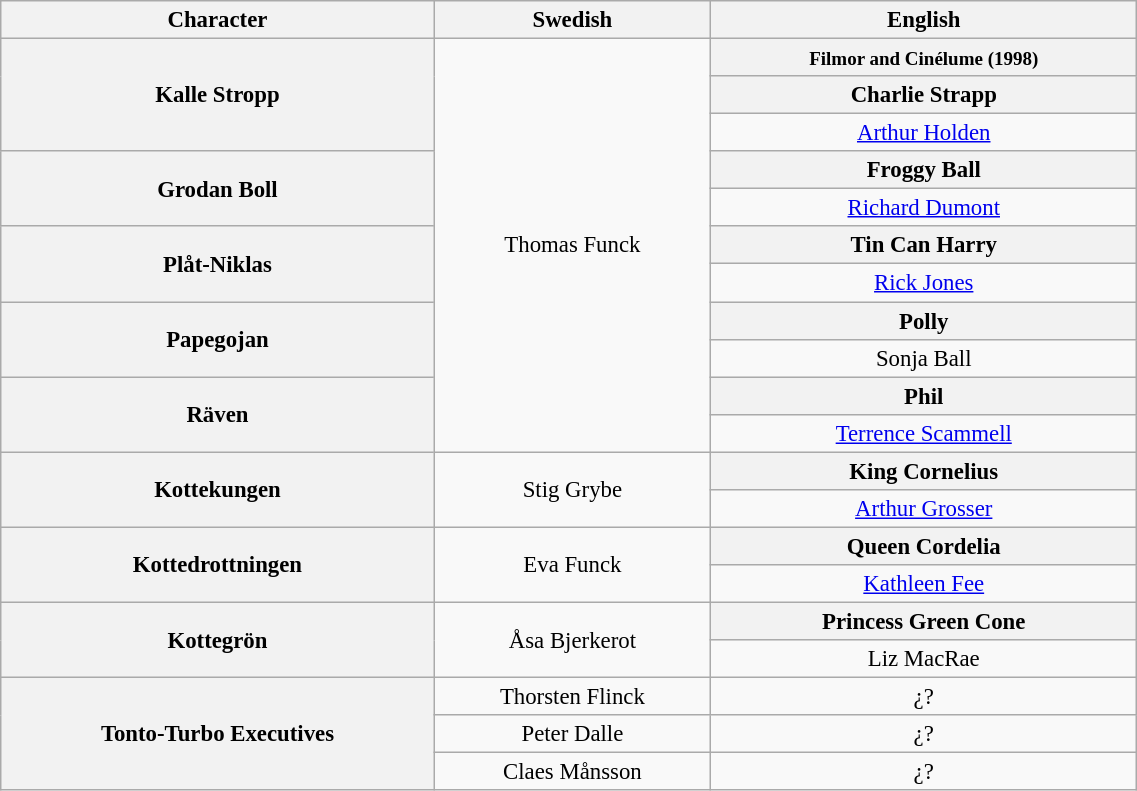<table class="wikitable" width="60%" style="font-size: 95%; text-align: center;">
<tr>
<th>Character</th>
<th>Swedish</th>
<th>English</th>
</tr>
<tr>
<th rowspan="3">Kalle Stropp</th>
<td rowspan="11">Thomas Funck</td>
<th><small>Filmor and Cinélume (1998)</small></th>
</tr>
<tr>
<th>Charlie Strapp</th>
</tr>
<tr>
<td><a href='#'>Arthur Holden</a></td>
</tr>
<tr>
<th rowspan="2">Grodan Boll</th>
<th>Froggy Ball</th>
</tr>
<tr>
<td><a href='#'>Richard Dumont</a></td>
</tr>
<tr>
<th rowspan="2">Plåt-Niklas</th>
<th>Tin Can Harry</th>
</tr>
<tr>
<td><a href='#'>Rick Jones</a></td>
</tr>
<tr>
<th rowspan="2">Papegojan</th>
<th>Polly</th>
</tr>
<tr>
<td>Sonja Ball</td>
</tr>
<tr>
<th rowspan="2">Räven</th>
<th>Phil</th>
</tr>
<tr>
<td><a href='#'>Terrence Scammell</a></td>
</tr>
<tr>
<th rowspan="2">Kottekungen</th>
<td rowspan="2">Stig Grybe</td>
<th>King Cornelius</th>
</tr>
<tr>
<td><a href='#'>Arthur Grosser</a></td>
</tr>
<tr>
<th rowspan="2">Kottedrottningen</th>
<td rowspan="2">Eva Funck</td>
<th>Queen Cordelia</th>
</tr>
<tr>
<td><a href='#'>Kathleen Fee</a></td>
</tr>
<tr>
<th rowspan="2">Kottegrön</th>
<td rowspan="2">Åsa Bjerkerot</td>
<th>Princess Green Cone</th>
</tr>
<tr>
<td>Liz MacRae</td>
</tr>
<tr>
<th rowspan="3">Tonto-Turbo Executives</th>
<td>Thorsten Flinck</td>
<td>¿?</td>
</tr>
<tr>
<td>Peter Dalle</td>
<td>¿?</td>
</tr>
<tr>
<td>Claes Månsson</td>
<td>¿?</td>
</tr>
</table>
